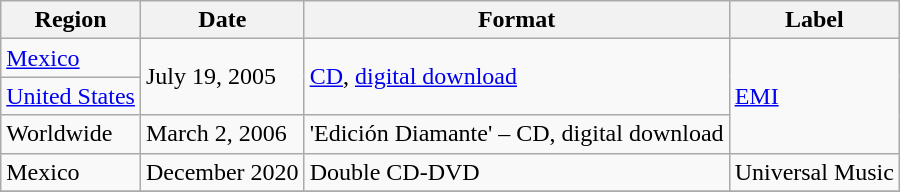<table class="wikitable">
<tr>
<th>Region</th>
<th>Date</th>
<th>Format</th>
<th>Label</th>
</tr>
<tr>
<td><a href='#'>Mexico</a></td>
<td style="text-align:left;" rowspan="2">July 19, 2005</td>
<td rowspan="2"><a href='#'>CD</a>, <a href='#'>digital download</a></td>
<td rowspan="3"><a href='#'>EMI</a></td>
</tr>
<tr>
<td><a href='#'>United States</a></td>
</tr>
<tr>
<td>Worldwide</td>
<td style="text-align:left;">March 2, 2006</td>
<td>'Edición Diamante' – CD, digital download</td>
</tr>
<tr>
<td>Mexico</td>
<td style="text-align:left;">December 2020</td>
<td>Double CD-DVD</td>
<td>Universal Music</td>
</tr>
<tr>
</tr>
</table>
